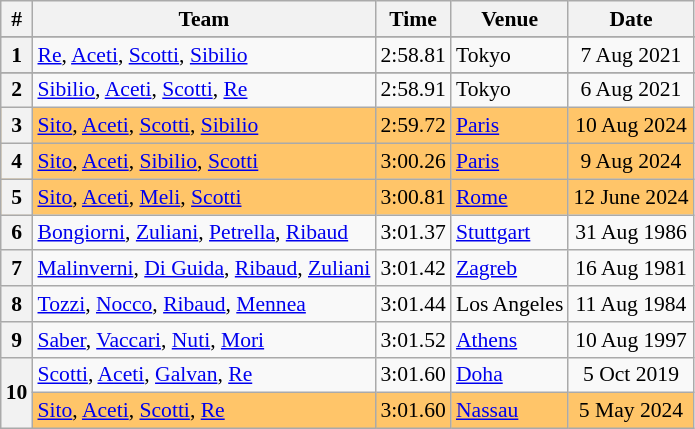<table class="wikitable" style="font-size:90%; text-align:center;">
<tr>
<th>#</th>
<th>Team</th>
<th>Time</th>
<th>Venue</th>
<th>Date</th>
</tr>
<tr>
</tr>
<tr>
<th>1</th>
<td align=left><a href='#'>Re</a>, <a href='#'>Aceti</a>, <a href='#'>Scotti</a>, <a href='#'>Sibilio</a></td>
<td>2:58.81</td>
<td align=left> Tokyo</td>
<td>7 Aug 2021</td>
</tr>
<tr>
</tr>
<tr>
<th>2</th>
<td align=left><a href='#'>Sibilio</a>, <a href='#'>Aceti</a>, <a href='#'>Scotti</a>, <a href='#'>Re</a></td>
<td>2:58.91</td>
<td align=left> Tokyo</td>
<td>6 Aug 2021</td>
</tr>
<tr bgcolor=ffc569>
<th>3</th>
<td align=left><a href='#'>Sito</a>, <a href='#'>Aceti</a>, <a href='#'>Scotti</a>, <a href='#'>Sibilio</a></td>
<td>2:59.72</td>
<td align=left> <a href='#'>Paris</a></td>
<td>10 Aug 2024</td>
</tr>
<tr bgcolor=ffc569>
<th>4</th>
<td align=left><a href='#'>Sito</a>, <a href='#'>Aceti</a>, <a href='#'>Sibilio</a>, <a href='#'>Scotti</a></td>
<td>3:00.26</td>
<td align=left> <a href='#'>Paris</a></td>
<td>9 Aug 2024</td>
</tr>
<tr bgcolor=ffc569>
<th>5</th>
<td align=left><a href='#'>Sito</a>, <a href='#'>Aceti</a>, <a href='#'>Meli</a>, <a href='#'>Scotti</a></td>
<td>3:00.81</td>
<td align=left> <a href='#'>Rome</a></td>
<td>12 June 2024</td>
</tr>
<tr>
<th>6</th>
<td align=left><a href='#'>Bongiorni</a>, <a href='#'>Zuliani</a>, <a href='#'>Petrella</a>, <a href='#'>Ribaud</a></td>
<td>3:01.37</td>
<td align=left> <a href='#'>Stuttgart</a></td>
<td>31 Aug 1986</td>
</tr>
<tr>
<th>7</th>
<td align=left><a href='#'>Malinverni</a>, <a href='#'>Di Guida</a>, <a href='#'>Ribaud</a>, <a href='#'>Zuliani</a></td>
<td>3:01.42</td>
<td align=left> <a href='#'>Zagreb</a></td>
<td>16 Aug 1981</td>
</tr>
<tr>
<th>8</th>
<td align=left><a href='#'>Tozzi</a>, <a href='#'>Nocco</a>, <a href='#'>Ribaud</a>, <a href='#'>Mennea</a></td>
<td>3:01.44</td>
<td align=left> Los Angeles</td>
<td>11 Aug 1984</td>
</tr>
<tr>
<th>9</th>
<td align=left><a href='#'>Saber</a>, <a href='#'>Vaccari</a>, <a href='#'>Nuti</a>, <a href='#'>Mori</a></td>
<td>3:01.52</td>
<td align=left> <a href='#'>Athens</a></td>
<td>10 Aug 1997</td>
</tr>
<tr>
<th rowspan=2>10</th>
<td align=left><a href='#'>Scotti</a>, <a href='#'>Aceti</a>, <a href='#'>Galvan</a>, <a href='#'>Re</a></td>
<td>3:01.60</td>
<td align=left> <a href='#'>Doha</a></td>
<td>5 Oct 2019</td>
</tr>
<tr bgcolor=ffc569>
<td align=left><a href='#'>Sito</a>, <a href='#'>Aceti</a>, <a href='#'>Scotti</a>, <a href='#'>Re</a></td>
<td>3:01.60</td>
<td align=left> <a href='#'>Nassau</a></td>
<td>5 May 2024</td>
</tr>
</table>
